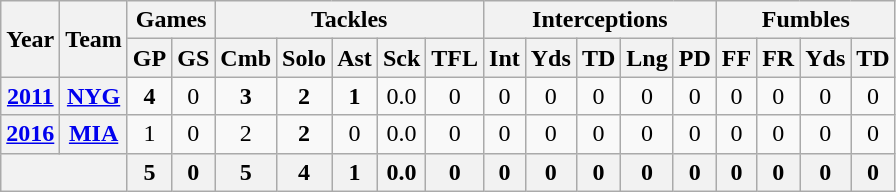<table class="wikitable" style="text-align:center">
<tr>
<th rowspan="2">Year</th>
<th rowspan="2">Team</th>
<th colspan="2">Games</th>
<th colspan="5">Tackles</th>
<th colspan="5">Interceptions</th>
<th colspan="4">Fumbles</th>
</tr>
<tr>
<th>GP</th>
<th>GS</th>
<th>Cmb</th>
<th>Solo</th>
<th>Ast</th>
<th>Sck</th>
<th>TFL</th>
<th>Int</th>
<th>Yds</th>
<th>TD</th>
<th>Lng</th>
<th>PD</th>
<th>FF</th>
<th>FR</th>
<th>Yds</th>
<th>TD</th>
</tr>
<tr>
<th><a href='#'>2011</a></th>
<th><a href='#'>NYG</a></th>
<td><strong>4</strong></td>
<td>0</td>
<td><strong>3</strong></td>
<td><strong>2</strong></td>
<td><strong>1</strong></td>
<td>0.0</td>
<td>0</td>
<td>0</td>
<td>0</td>
<td>0</td>
<td>0</td>
<td>0</td>
<td>0</td>
<td>0</td>
<td>0</td>
<td>0</td>
</tr>
<tr>
<th><a href='#'>2016</a></th>
<th><a href='#'>MIA</a></th>
<td>1</td>
<td>0</td>
<td>2</td>
<td><strong>2</strong></td>
<td>0</td>
<td>0.0</td>
<td>0</td>
<td>0</td>
<td>0</td>
<td>0</td>
<td>0</td>
<td>0</td>
<td>0</td>
<td>0</td>
<td>0</td>
<td>0</td>
</tr>
<tr>
<th colspan="2"></th>
<th>5</th>
<th>0</th>
<th>5</th>
<th>4</th>
<th>1</th>
<th>0.0</th>
<th>0</th>
<th>0</th>
<th>0</th>
<th>0</th>
<th>0</th>
<th>0</th>
<th>0</th>
<th>0</th>
<th>0</th>
<th>0</th>
</tr>
</table>
